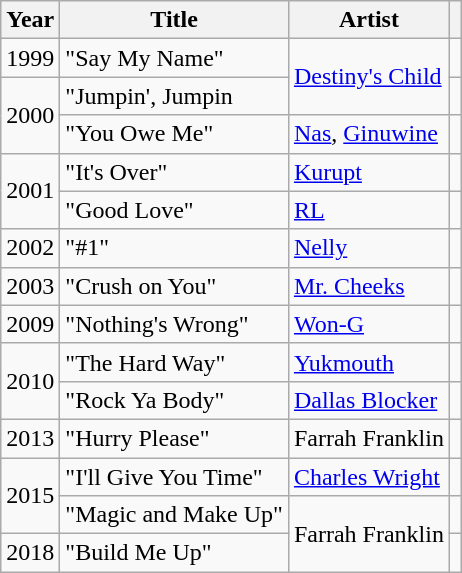<table class="wikitable sortable">
<tr>
<th>Year</th>
<th>Title</th>
<th>Artist</th>
<th></th>
</tr>
<tr>
<td>1999</td>
<td>"Say My Name"</td>
<td rowspan="2"><a href='#'>Destiny's Child</a></td>
<td></td>
</tr>
<tr>
<td rowspan="2">2000</td>
<td>"Jumpin', Jumpin</td>
<td></td>
</tr>
<tr>
<td>"You Owe Me"</td>
<td><a href='#'>Nas</a>, <a href='#'>Ginuwine</a></td>
<td></td>
</tr>
<tr>
<td rowspan="2">2001</td>
<td>"It's Over"</td>
<td><a href='#'>Kurupt</a></td>
<td></td>
</tr>
<tr>
<td>"Good Love"</td>
<td><a href='#'>RL</a></td>
<td></td>
</tr>
<tr>
<td>2002</td>
<td>"#1"</td>
<td><a href='#'>Nelly</a></td>
<td></td>
</tr>
<tr>
<td>2003</td>
<td>"Crush on You"</td>
<td><a href='#'>Mr. Cheeks</a></td>
<td></td>
</tr>
<tr>
<td>2009</td>
<td>"Nothing's Wrong"</td>
<td><a href='#'>Won-G</a></td>
<td></td>
</tr>
<tr>
<td rowspan="2">2010</td>
<td>"The Hard Way"</td>
<td><a href='#'>Yukmouth</a></td>
<td></td>
</tr>
<tr>
<td>"Rock Ya Body"</td>
<td><a href='#'>Dallas Blocker</a></td>
<td></td>
</tr>
<tr>
<td>2013</td>
<td>"Hurry Please"</td>
<td>Farrah Franklin</td>
<td></td>
</tr>
<tr>
<td rowspan="2">2015</td>
<td>"I'll Give You Time"</td>
<td><a href='#'>Charles Wright</a></td>
<td></td>
</tr>
<tr>
<td>"Magic and Make Up"</td>
<td rowspan="2">Farrah Franklin</td>
<td></td>
</tr>
<tr>
<td>2018</td>
<td>"Build Me Up"</td>
<td></td>
</tr>
</table>
